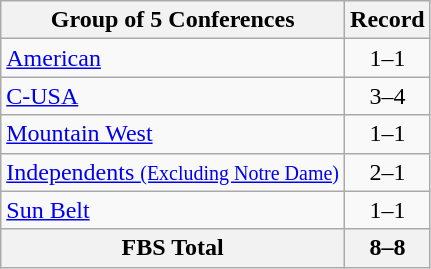<table class="wikitable">
<tr>
<th>Group of 5 Conferences</th>
<th>Record</th>
</tr>
<tr>
<td><a href='#'>American</a></td>
<td align=center>1–1</td>
</tr>
<tr>
<td><a href='#'>C-USA</a></td>
<td align=center>3–4</td>
</tr>
<tr>
<td><a href='#'>Mountain West</a></td>
<td align=center>1–1</td>
</tr>
<tr>
<td><a href='#'>Independents <small>(Excluding Notre Dame)</small></a></td>
<td align=center>2–1</td>
</tr>
<tr>
<td><a href='#'>Sun Belt</a></td>
<td align=center>1–1</td>
</tr>
<tr>
<th>FBS Total</th>
<th>8–8</th>
</tr>
</table>
